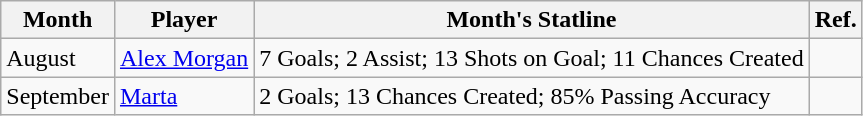<table class="wikitable">
<tr>
<th>Month</th>
<th>Player</th>
<th>Month's Statline</th>
<th>Ref.</th>
</tr>
<tr>
<td>August</td>
<td> <a href='#'>Alex Morgan</a></td>
<td>7 Goals; 2 Assist; 13 Shots on Goal; 11 Chances Created</td>
<td></td>
</tr>
<tr>
<td>September</td>
<td> <a href='#'>Marta</a></td>
<td>2 Goals; 13 Chances Created; 85% Passing Accuracy</td>
<td></td>
</tr>
</table>
